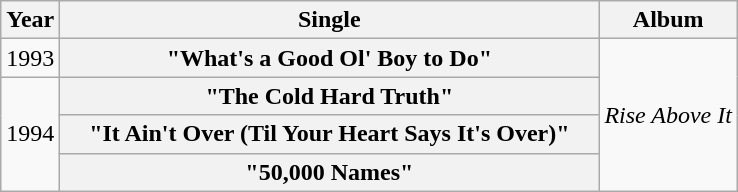<table class="wikitable plainrowheaders">
<tr>
<th>Year</th>
<th style="width:22em;">Single</th>
<th>Album</th>
</tr>
<tr>
<td>1993</td>
<th scope="row">"What's a Good Ol' Boy to Do"</th>
<td rowspan="4"><em>Rise Above It</em></td>
</tr>
<tr>
<td rowspan="3">1994</td>
<th scope="row">"The Cold Hard Truth"</th>
</tr>
<tr>
<th scope="row">"It Ain't Over (Til Your Heart Says It's Over)"</th>
</tr>
<tr>
<th scope="row">"50,000 Names"</th>
</tr>
</table>
